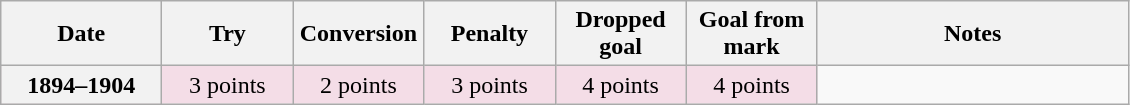<table class="wikitable">
<tr>
<th scope="col" width="100px">Date</th>
<th scope="col" width="80px">Try</th>
<th scope="col" width="80px">Conversion</th>
<th scope="col" width="80px">Penalty</th>
<th scope="col" width="80px">Dropped goal</th>
<th scope="col" width="80px">Goal from mark</th>
<th scope="col" width="200px">Notes<br></th>
</tr>
<tr style="text-align:center;background:#F4DDE7;">
<th>1894–1904</th>
<td>3 points</td>
<td>2 points</td>
<td>3 points</td>
<td>4 points</td>
<td>4 points<br></td>
</tr>
</table>
